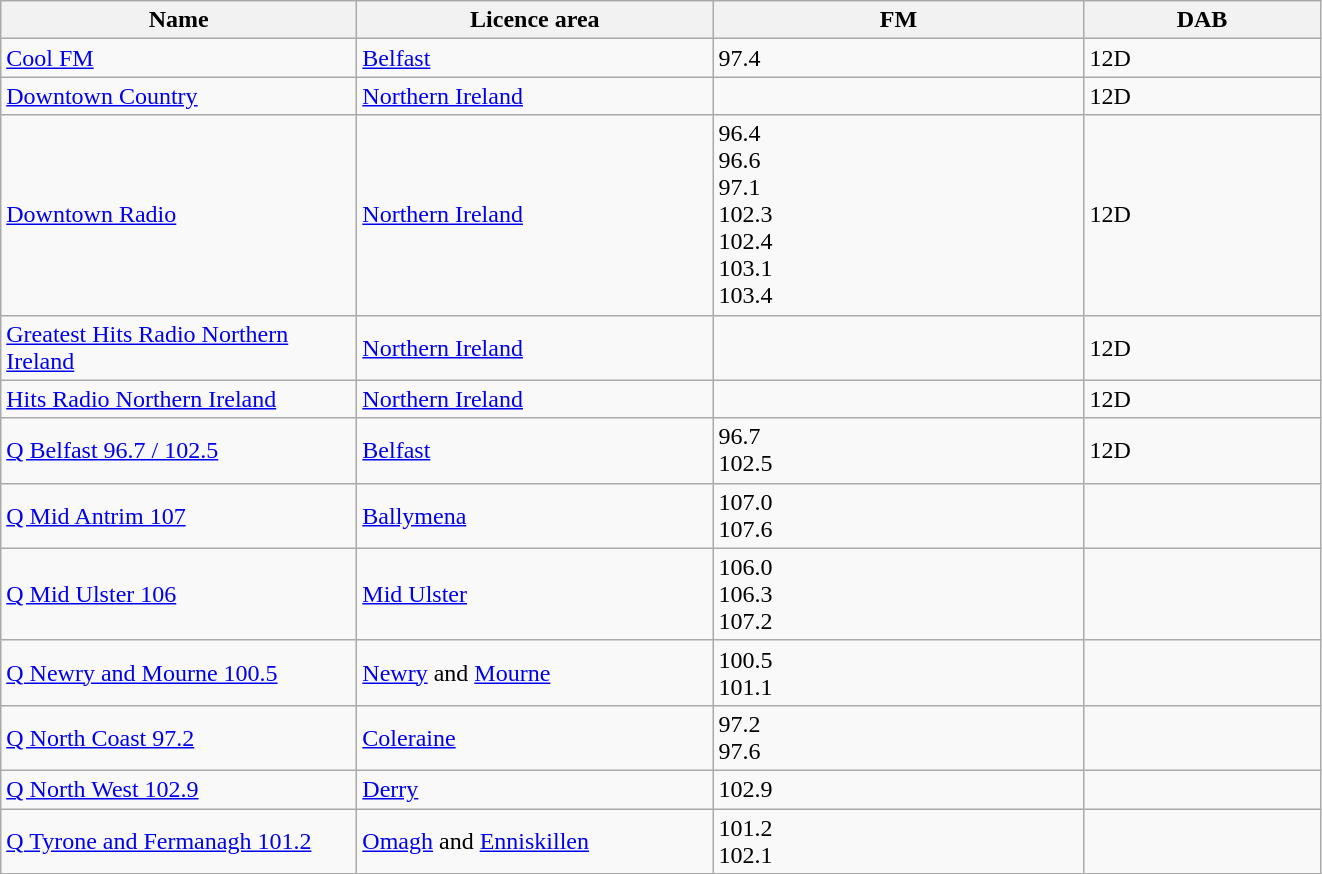<table class="wikitable sortable">
<tr>
<th width=230>Name</th>
<th width=230>Licence area</th>
<th width=240>FM</th>
<th width=150>DAB</th>
</tr>
<tr>
<td><a href='#'>Cool FM</a></td>
<td><a href='#'>Belfast</a></td>
<td>97.4</td>
<td>12D</td>
</tr>
<tr>
<td><a href='#'>Downtown Country</a></td>
<td><a href='#'>Northern Ireland</a></td>
<td></td>
<td>12D</td>
</tr>
<tr>
<td><a href='#'>Downtown Radio</a></td>
<td><a href='#'>Northern Ireland</a></td>
<td>96.4 <br>96.6 <br>97.1 <br>102.3 <br>102.4 <br>103.1 <br>103.4 </td>
<td>12D</td>
</tr>
<tr>
<td><a href='#'>Greatest Hits Radio Northern Ireland</a></td>
<td><a href='#'>Northern Ireland</a></td>
<td></td>
<td>12D</td>
</tr>
<tr>
<td><a href='#'>Hits Radio Northern Ireland</a></td>
<td><a href='#'>Northern Ireland</a></td>
<td></td>
<td>12D</td>
</tr>
<tr>
<td><a href='#'>Q Belfast 96.7 / 102.5</a></td>
<td><a href='#'>Belfast</a></td>
<td>96.7 <br>102.5 </td>
<td>12D</td>
</tr>
<tr>
<td><a href='#'>Q Mid Antrim 107</a></td>
<td><a href='#'>Ballymena</a></td>
<td>107.0<br>107.6 </td>
<td></td>
</tr>
<tr>
<td><a href='#'>Q Mid Ulster 106</a></td>
<td><a href='#'>Mid Ulster</a></td>
<td>106.0<br>106.3<br>107.2</td>
<td></td>
</tr>
<tr>
<td><a href='#'>Q Newry and Mourne 100.5</a></td>
<td><a href='#'>Newry</a> and <a href='#'>Mourne</a></td>
<td>100.5<br>101.1 </td>
<td></td>
</tr>
<tr>
<td><a href='#'>Q North Coast 97.2</a></td>
<td><a href='#'>Coleraine</a></td>
<td>97.2<br>97.6 </td>
<td></td>
</tr>
<tr>
<td><a href='#'>Q North West 102.9</a></td>
<td><a href='#'>Derry</a></td>
<td>102.9</td>
<td></td>
</tr>
<tr>
<td><a href='#'>Q Tyrone and Fermanagh 101.2</a></td>
<td><a href='#'>Omagh</a> and <a href='#'>Enniskillen</a></td>
<td>101.2<br>102.1 </td>
<td></td>
</tr>
</table>
